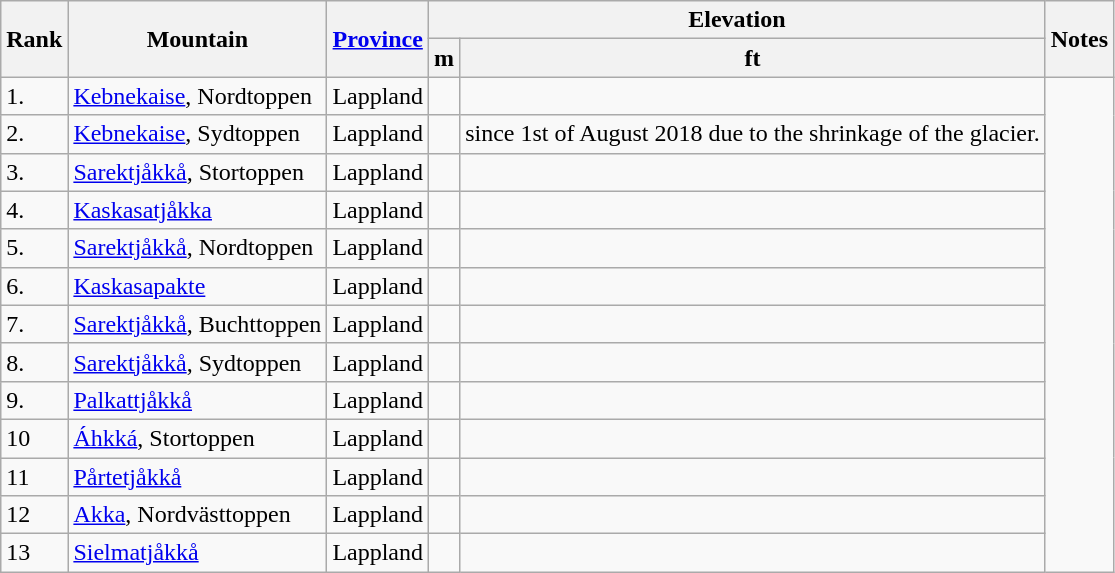<table class="wikitable">
<tr>
<th rowspan=2>Rank</th>
<th rowspan=2>Mountain</th>
<th rowspan=2><a href='#'>Province</a></th>
<th colspan=2>Elevation</th>
<th rowspan=2>Notes</th>
</tr>
<tr>
<th>m</th>
<th>ft</th>
</tr>
<tr>
<td>1.</td>
<td><a href='#'>Kebnekaise</a>, Nordtoppen</td>
<td>Lappland</td>
<td></td>
<td></td>
</tr>
<tr>
<td>2.</td>
<td><a href='#'>Kebnekaise</a>, Sydtoppen</td>
<td>Lappland</td>
<td></td>
<td>since 1st of August 2018 due to the shrinkage of the glacier.</td>
</tr>
<tr>
<td>3.</td>
<td><a href='#'>Sarektjåkkå</a>, Stortoppen</td>
<td>Lappland</td>
<td></td>
<td></td>
</tr>
<tr>
<td>4.</td>
<td><a href='#'>Kaskasatjåkka</a></td>
<td>Lappland</td>
<td></td>
<td></td>
</tr>
<tr>
<td>5.</td>
<td><a href='#'>Sarektjåkkå</a>, Nordtoppen</td>
<td>Lappland</td>
<td></td>
<td></td>
</tr>
<tr>
<td>6.</td>
<td><a href='#'>Kaskasapakte</a></td>
<td>Lappland</td>
<td></td>
<td></td>
</tr>
<tr>
<td>7.</td>
<td><a href='#'>Sarektjåkkå</a>, Buchttoppen</td>
<td>Lappland</td>
<td></td>
<td></td>
</tr>
<tr>
<td>8.</td>
<td><a href='#'>Sarektjåkkå</a>, Sydtoppen</td>
<td>Lappland</td>
<td></td>
<td></td>
</tr>
<tr>
<td>9.</td>
<td><a href='#'>Palkattjåkkå</a></td>
<td>Lappland</td>
<td></td>
<td></td>
</tr>
<tr>
<td>10</td>
<td><a href='#'>Áhkká</a>, Stortoppen</td>
<td>Lappland</td>
<td></td>
<td></td>
</tr>
<tr>
<td>11</td>
<td><a href='#'>Pårtetjåkkå</a></td>
<td>Lappland</td>
<td></td>
<td></td>
</tr>
<tr>
<td>12</td>
<td><a href='#'>Akka</a>, Nordvästtoppen</td>
<td>Lappland</td>
<td></td>
<td></td>
</tr>
<tr>
<td>13</td>
<td><a href='#'>Sielmatjåkkå</a></td>
<td>Lappland</td>
<td></td>
<td></td>
</tr>
</table>
